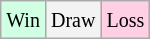<table class="wikitable">
<tr>
<td style="background-color: #d0ffe3;"><small>Win</small></td>
<td style="background-color: #f3f3f3;"><small>Draw</small></td>
<td style="background-color: #ffd0e3;"><small>Loss</small></td>
</tr>
</table>
